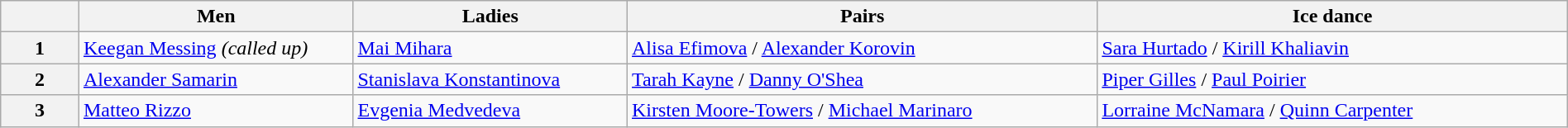<table class="wikitable unsortable" style="text-align:left; width:100%">
<tr>
<th scope="col" style="width:5%"></th>
<th scope="col" style="width:17.5%">Men</th>
<th scope="col" style="width:17.5%">Ladies</th>
<th scope="col" style="width:30%">Pairs</th>
<th scope="col" style="width:30%">Ice dance</th>
</tr>
<tr>
<th scope="row">1</th>
<td> <a href='#'>Keegan Messing</a> <em>(called up)</em></td>
<td> <a href='#'>Mai Mihara</a></td>
<td> <a href='#'>Alisa Efimova</a> / <a href='#'>Alexander Korovin</a></td>
<td> <a href='#'>Sara Hurtado</a> / <a href='#'>Kirill Khaliavin</a></td>
</tr>
<tr>
<th scope="row">2</th>
<td> <a href='#'>Alexander Samarin</a></td>
<td> <a href='#'>Stanislava Konstantinova</a></td>
<td> <a href='#'>Tarah Kayne</a> / <a href='#'>Danny O'Shea</a></td>
<td> <a href='#'>Piper Gilles</a> / <a href='#'>Paul Poirier</a></td>
</tr>
<tr>
<th scope="row">3</th>
<td> <a href='#'>Matteo Rizzo</a></td>
<td> <a href='#'>Evgenia Medvedeva</a></td>
<td> <a href='#'>Kirsten Moore-Towers</a> / <a href='#'>Michael Marinaro</a></td>
<td> <a href='#'>Lorraine McNamara</a> / <a href='#'>Quinn Carpenter</a></td>
</tr>
</table>
